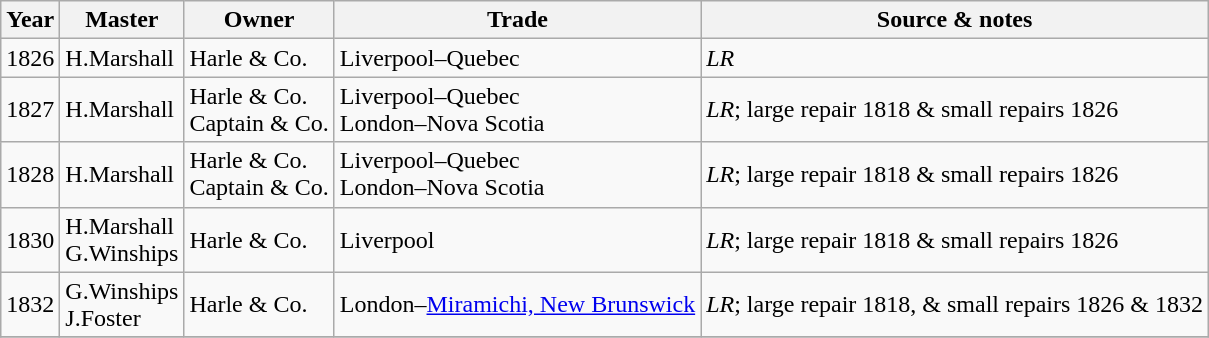<table class=" wikitable">
<tr>
<th>Year</th>
<th>Master</th>
<th>Owner</th>
<th>Trade</th>
<th>Source & notes</th>
</tr>
<tr>
<td>1826</td>
<td>H.Marshall</td>
<td>Harle & Co.</td>
<td>Liverpool–Quebec</td>
<td><em>LR</em></td>
</tr>
<tr>
<td>1827</td>
<td>H.Marshall</td>
<td>Harle & Co.<br>Captain & Co.</td>
<td>Liverpool–Quebec<br>London–Nova Scotia</td>
<td><em>LR</em>; large repair 1818 & small repairs 1826</td>
</tr>
<tr>
<td>1828</td>
<td>H.Marshall</td>
<td>Harle & Co.<br>Captain & Co.</td>
<td>Liverpool–Quebec<br>London–Nova Scotia</td>
<td><em>LR</em>; large repair 1818 & small repairs 1826</td>
</tr>
<tr>
<td>1830</td>
<td>H.Marshall<br>G.Winships</td>
<td>Harle & Co.</td>
<td>Liverpool</td>
<td><em>LR</em>; large repair 1818 & small repairs 1826</td>
</tr>
<tr>
<td>1832</td>
<td>G.Winships<br>J.Foster</td>
<td>Harle & Co.</td>
<td>London–<a href='#'>Miramichi, New Brunswick</a></td>
<td><em>LR</em>; large repair 1818, & small repairs 1826 & 1832</td>
</tr>
<tr>
</tr>
</table>
